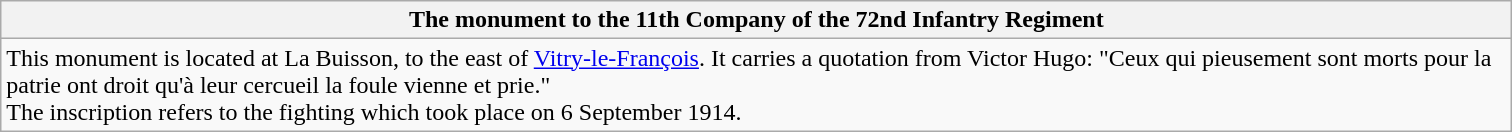<table class="wikitable sortable">
<tr>
<th scope="col" style="width:1000px;">The monument to the 11th Company of the 72nd Infantry Regiment</th>
</tr>
<tr>
<td>This monument is located at La Buisson, to the east of <a href='#'>Vitry-le-François</a>. It carries a quotation from Victor Hugo: "Ceux qui pieusement sont morts pour la patrie ont droit qu'à leur cercueil la foule vienne et prie."<br>The inscription refers to the fighting which took place on 6 September 1914.</td>
</tr>
</table>
